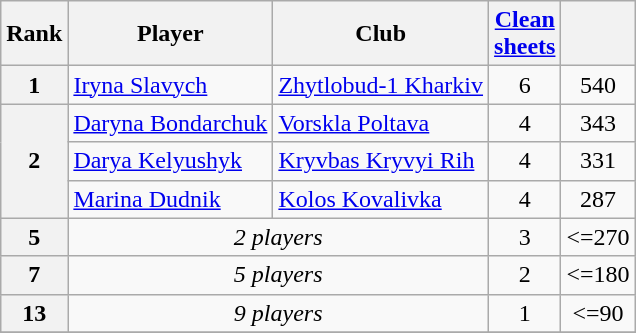<table class="wikitable" style="text-align:center">
<tr>
<th>Rank</th>
<th>Player</th>
<th>Club</th>
<th><a href='#'>Clean<br>sheets</a></th>
<th></th>
</tr>
<tr>
<th rowspan=1>1</th>
<td align="left"> <a href='#'>Iryna Slavych</a></td>
<td align="left"><a href='#'>Zhytlobud-1 Kharkiv</a></td>
<td rowspan=1>6</td>
<td rowspan=1>540</td>
</tr>
<tr>
<th rowspan=3>2</th>
<td align="left"> <a href='#'>Daryna Bondarchuk</a></td>
<td align="left"><a href='#'>Vorskla Poltava</a></td>
<td rowspan=1>4</td>
<td rowspan=1>343</td>
</tr>
<tr>
<td align="left"> <a href='#'>Darya Kelyushyk</a></td>
<td align="left"><a href='#'>Kryvbas Kryvyi Rih</a></td>
<td rowspan=1>4</td>
<td rowspan=1>331</td>
</tr>
<tr>
<td align="left"> <a href='#'>Marina Dudnik</a></td>
<td align="left"><a href='#'>Kolos Kovalivka</a></td>
<td rowspan=1>4</td>
<td rowspan=1>287</td>
</tr>
<tr>
<th align=center>5</th>
<td colspan=2 align=center><em>2 players</em></td>
<td align=center>3</td>
<td align=center><=270</td>
</tr>
<tr>
<th align=center>7</th>
<td colspan=2 align=center><em>5 players</em></td>
<td align=center>2</td>
<td align=center><=180</td>
</tr>
<tr>
<th align=center>13</th>
<td colspan=2 align=center><em>9 players</em></td>
<td align=center>1</td>
<td align=center><=90</td>
</tr>
<tr>
</tr>
</table>
